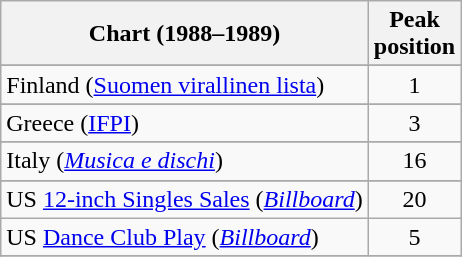<table class="wikitable sortable">
<tr>
<th>Chart (1988–1989)</th>
<th>Peak<br>position</th>
</tr>
<tr>
</tr>
<tr>
</tr>
<tr>
</tr>
<tr>
<td>Finland (<a href='#'>Suomen virallinen lista</a>)</td>
<td align="center">1</td>
</tr>
<tr>
</tr>
<tr>
<td>Greece (<a href='#'>IFPI</a>)</td>
<td align="center">3</td>
</tr>
<tr>
</tr>
<tr>
<td>Italy (<em><a href='#'>Musica e dischi</a></em>)</td>
<td align="center">16</td>
</tr>
<tr>
</tr>
<tr>
</tr>
<tr>
</tr>
<tr>
</tr>
<tr>
</tr>
<tr>
</tr>
<tr>
<td>US <a href='#'>12-inch Singles Sales</a> (<em><a href='#'>Billboard</a></em>)</td>
<td align="center">20</td>
</tr>
<tr>
<td>US <a href='#'>Dance Club Play</a> (<em><a href='#'>Billboard</a></em>)</td>
<td align="center">5</td>
</tr>
<tr>
</tr>
</table>
